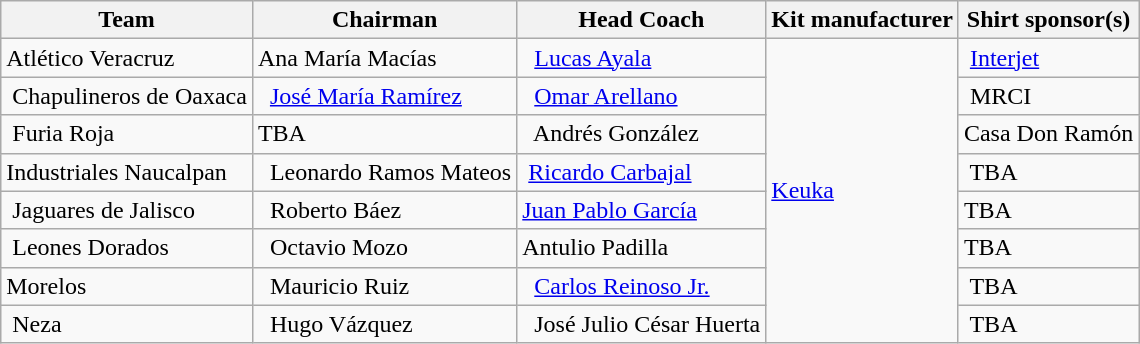<table class="wikitable sortable" style="text-align: left;">
<tr>
<th>Team</th>
<th>Chairman</th>
<th>Head Coach</th>
<th>Kit manufacturer</th>
<th>Shirt sponsor(s)</th>
</tr>
<tr>
<td>Atlético Veracruz</td>
<td> Ana María Macías</td>
<td>  <a href='#'>Lucas Ayala</a></td>
<td rowspan=8><a href='#'>Keuka</a></td>
<td> <a href='#'>Interjet</a></td>
</tr>
<tr>
<td> Chapulineros de Oaxaca</td>
<td>  <a href='#'>José María Ramírez</a></td>
<td>  <a href='#'>Omar Arellano</a></td>
<td> MRCI</td>
</tr>
<tr>
<td> Furia Roja</td>
<td>TBA</td>
<td>  Andrés González</td>
<td>Casa Don Ramón</td>
</tr>
<tr>
<td>Industriales Naucalpan</td>
<td>  Leonardo Ramos Mateos</td>
<td> <a href='#'>Ricardo Carbajal</a></td>
<td> TBA</td>
</tr>
<tr>
<td> Jaguares de Jalisco</td>
<td>  Roberto Báez</td>
<td> <a href='#'>Juan Pablo García</a></td>
<td>TBA</td>
</tr>
<tr>
<td> Leones Dorados</td>
<td>  Octavio Mozo</td>
<td> Antulio Padilla</td>
<td>TBA</td>
</tr>
<tr>
<td>Morelos</td>
<td>  Mauricio Ruiz</td>
<td>  <a href='#'>Carlos Reinoso Jr.</a></td>
<td> TBA</td>
</tr>
<tr>
<td> Neza</td>
<td>  Hugo Vázquez</td>
<td>  José Julio César Huerta</td>
<td> TBA</td>
</tr>
</table>
